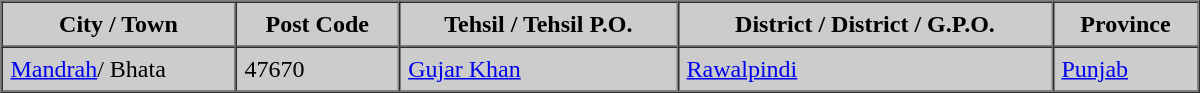<table width="800" height="50" border="1" cellpadding="5" cellspacing="0" bgcolor="#CCCCCC">
<tr align="center" bgcolor="#CCCCCC">
<th>City / Town</th>
<th>Post Code</th>
<th>Tehsil / Tehsil P.O.</th>
<th>District / District / G.P.O.</th>
<th>Province</th>
</tr>
<tr>
<td><a href='#'>Mandrah</a>/ Bhata</td>
<td>47670</td>
<td><a href='#'>Gujar Khan</a></td>
<td><a href='#'>Rawalpindi</a></td>
<td><a href='#'>Punjab</a></td>
</tr>
<tr>
</tr>
</table>
